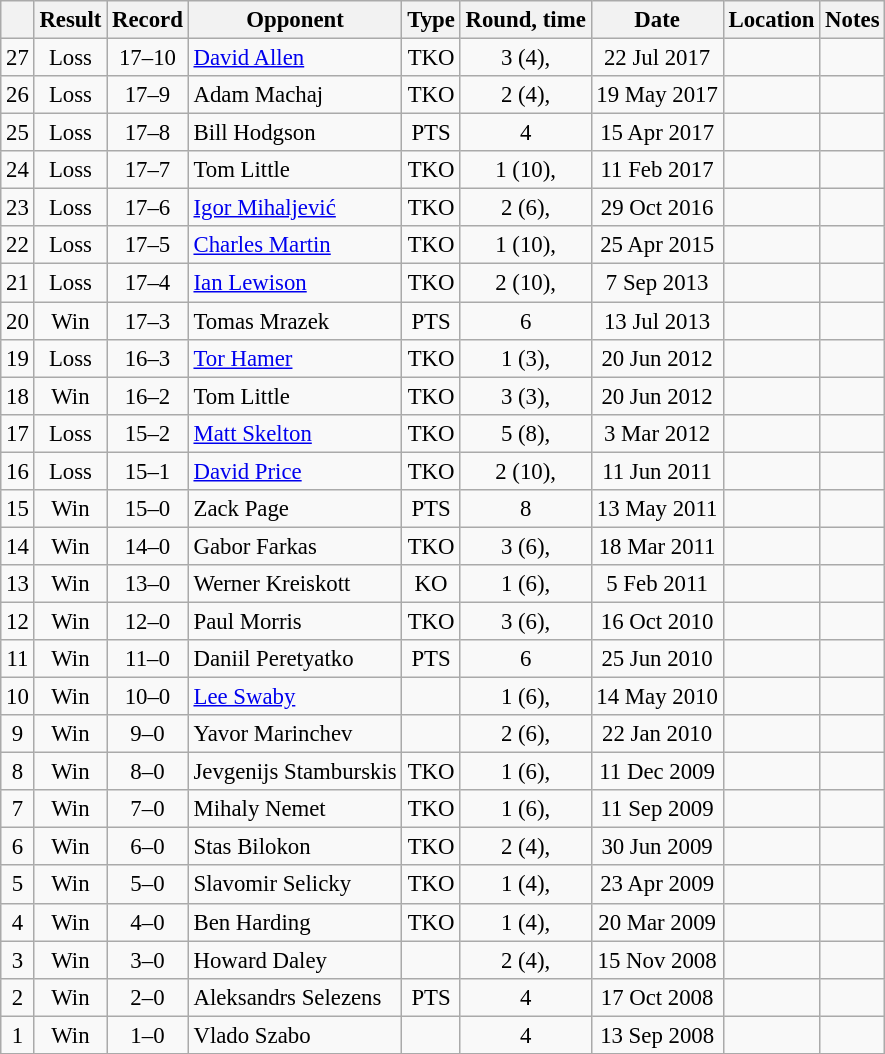<table class="wikitable" style="text-align:center; font-size:95%">
<tr>
<th></th>
<th>Result</th>
<th>Record</th>
<th>Opponent</th>
<th>Type</th>
<th>Round, time</th>
<th>Date</th>
<th>Location</th>
<th>Notes</th>
</tr>
<tr>
<td>27</td>
<td>Loss</td>
<td>17–10</td>
<td style="text-align:left;"><a href='#'>David Allen</a></td>
<td>TKO</td>
<td>3 (4), </td>
<td>22 Jul 2017</td>
<td style="text-align:left;"></td>
<td></td>
</tr>
<tr>
<td>26</td>
<td>Loss</td>
<td>17–9</td>
<td style="text-align:left;">Adam Machaj</td>
<td>TKO</td>
<td>2 (4), </td>
<td>19 May 2017</td>
<td style="text-align:left;"></td>
<td></td>
</tr>
<tr>
<td>25</td>
<td>Loss</td>
<td>17–8</td>
<td style="text-align:left;">Bill Hodgson</td>
<td>PTS</td>
<td>4</td>
<td>15 Apr 2017</td>
<td style="text-align:left;"></td>
<td></td>
</tr>
<tr>
<td>24</td>
<td>Loss</td>
<td>17–7</td>
<td style="text-align:left;">Tom Little</td>
<td>TKO</td>
<td>1 (10), </td>
<td>11 Feb 2017</td>
<td style="text-align:left;"></td>
<td></td>
</tr>
<tr>
<td>23</td>
<td>Loss</td>
<td>17–6</td>
<td style="text-align:left;"><a href='#'>Igor Mihaljević</a></td>
<td>TKO</td>
<td>2 (6), </td>
<td>29 Oct 2016</td>
<td style="text-align:left;"></td>
<td></td>
</tr>
<tr>
<td>22</td>
<td>Loss</td>
<td>17–5</td>
<td style="text-align:left;"><a href='#'>Charles Martin</a></td>
<td>TKO</td>
<td>1 (10), </td>
<td>25 Apr 2015</td>
<td style="text-align:left;"></td>
<td align=left></td>
</tr>
<tr>
<td>21</td>
<td>Loss</td>
<td>17–4</td>
<td style="text-align:left;"><a href='#'>Ian Lewison</a></td>
<td>TKO</td>
<td>2 (10), </td>
<td>7 Sep 2013</td>
<td style="text-align:left;"></td>
<td align=left></td>
</tr>
<tr>
<td>20</td>
<td>Win</td>
<td>17–3</td>
<td style="text-align:left;">Tomas Mrazek</td>
<td>PTS</td>
<td>6</td>
<td>13 Jul 2013</td>
<td style="text-align:left;"></td>
<td></td>
</tr>
<tr>
<td>19</td>
<td>Loss</td>
<td>16–3</td>
<td style="text-align:left;"><a href='#'>Tor Hamer</a></td>
<td>TKO</td>
<td>1 (3), </td>
<td>20 Jun 2012</td>
<td style="text-align:left;"></td>
<td align=left></td>
</tr>
<tr>
<td>18</td>
<td>Win</td>
<td>16–2</td>
<td style="text-align:left;">Tom Little</td>
<td>TKO</td>
<td>3 (3), </td>
<td>20 Jun 2012</td>
<td style="text-align:left;"></td>
<td align=left></td>
</tr>
<tr>
<td>17</td>
<td>Loss</td>
<td>15–2</td>
<td style="text-align:left;"><a href='#'>Matt Skelton</a></td>
<td>TKO</td>
<td>5 (8), </td>
<td>3 Mar 2012</td>
<td style="text-align:left;"></td>
<td></td>
</tr>
<tr>
<td>16</td>
<td>Loss</td>
<td>15–1</td>
<td style="text-align:left;"><a href='#'>David Price</a></td>
<td>TKO</td>
<td>2 (10), </td>
<td>11 Jun 2011</td>
<td style="text-align:left;"></td>
<td></td>
</tr>
<tr>
<td>15</td>
<td>Win</td>
<td>15–0</td>
<td style="text-align:left;">Zack Page</td>
<td>PTS</td>
<td>8</td>
<td>13 May 2011</td>
<td style="text-align:left;"></td>
<td></td>
</tr>
<tr>
<td>14</td>
<td>Win</td>
<td>14–0</td>
<td style="text-align:left;">Gabor Farkas</td>
<td>TKO</td>
<td>3 (6), </td>
<td>18 Mar 2011</td>
<td style="text-align:left;"></td>
<td></td>
</tr>
<tr>
<td>13</td>
<td>Win</td>
<td>13–0</td>
<td style="text-align:left;">Werner Kreiskott</td>
<td>KO</td>
<td>1 (6), </td>
<td>5 Feb 2011</td>
<td style="text-align:left;"></td>
<td></td>
</tr>
<tr>
<td>12</td>
<td>Win</td>
<td>12–0</td>
<td style="text-align:left;">Paul Morris</td>
<td>TKO</td>
<td>3 (6), </td>
<td>16 Oct 2010</td>
<td style="text-align:left;"></td>
<td></td>
</tr>
<tr>
<td>11</td>
<td>Win</td>
<td>11–0</td>
<td style="text-align:left;">Daniil Peretyatko</td>
<td>PTS</td>
<td>6</td>
<td>25 Jun 2010</td>
<td style="text-align:left;"></td>
<td></td>
</tr>
<tr>
<td>10</td>
<td>Win</td>
<td>10–0</td>
<td style="text-align:left;"><a href='#'>Lee Swaby</a></td>
<td></td>
<td>1 (6), </td>
<td>14 May 2010</td>
<td style="text-align:left;"></td>
<td></td>
</tr>
<tr>
<td>9</td>
<td>Win</td>
<td>9–0</td>
<td style="text-align:left;">Yavor Marinchev</td>
<td></td>
<td>2 (6), </td>
<td>22 Jan 2010</td>
<td style="text-align:left;"></td>
<td></td>
</tr>
<tr>
<td>8</td>
<td>Win</td>
<td>8–0</td>
<td style="text-align:left;">Jevgenijs Stamburskis</td>
<td>TKO</td>
<td>1 (6), </td>
<td>11 Dec 2009</td>
<td style="text-align:left;"></td>
<td></td>
</tr>
<tr>
<td>7</td>
<td>Win</td>
<td>7–0</td>
<td style="text-align:left;">Mihaly Nemet</td>
<td>TKO</td>
<td>1 (6), </td>
<td>11 Sep 2009</td>
<td style="text-align:left;"></td>
<td></td>
</tr>
<tr>
<td>6</td>
<td>Win</td>
<td>6–0</td>
<td style="text-align:left;">Stas Bilokon</td>
<td>TKO</td>
<td>2 (4), </td>
<td>30 Jun 2009</td>
<td style="text-align:left;"></td>
<td></td>
</tr>
<tr>
<td>5</td>
<td>Win</td>
<td>5–0</td>
<td style="text-align:left;">Slavomir Selicky</td>
<td>TKO</td>
<td>1 (4), </td>
<td>23 Apr 2009</td>
<td style="text-align:left;"></td>
<td></td>
</tr>
<tr>
<td>4</td>
<td>Win</td>
<td>4–0</td>
<td style="text-align:left;">Ben Harding</td>
<td>TKO</td>
<td>1 (4), </td>
<td>20 Mar 2009</td>
<td style="text-align:left;"></td>
<td></td>
</tr>
<tr>
<td>3</td>
<td>Win</td>
<td>3–0</td>
<td style="text-align:left;">Howard Daley</td>
<td></td>
<td>2 (4), </td>
<td>15 Nov 2008</td>
<td style="text-align:left;"></td>
<td></td>
</tr>
<tr>
<td>2</td>
<td>Win</td>
<td>2–0</td>
<td style="text-align:left;">Aleksandrs Selezens</td>
<td>PTS</td>
<td>4</td>
<td>17 Oct 2008</td>
<td style="text-align:left;"></td>
<td></td>
</tr>
<tr>
<td>1</td>
<td>Win</td>
<td>1–0</td>
<td style="text-align:left;">Vlado Szabo</td>
<td></td>
<td>4</td>
<td>13 Sep 2008</td>
<td style="text-align:left;"></td>
<td></td>
</tr>
<tr>
</tr>
</table>
